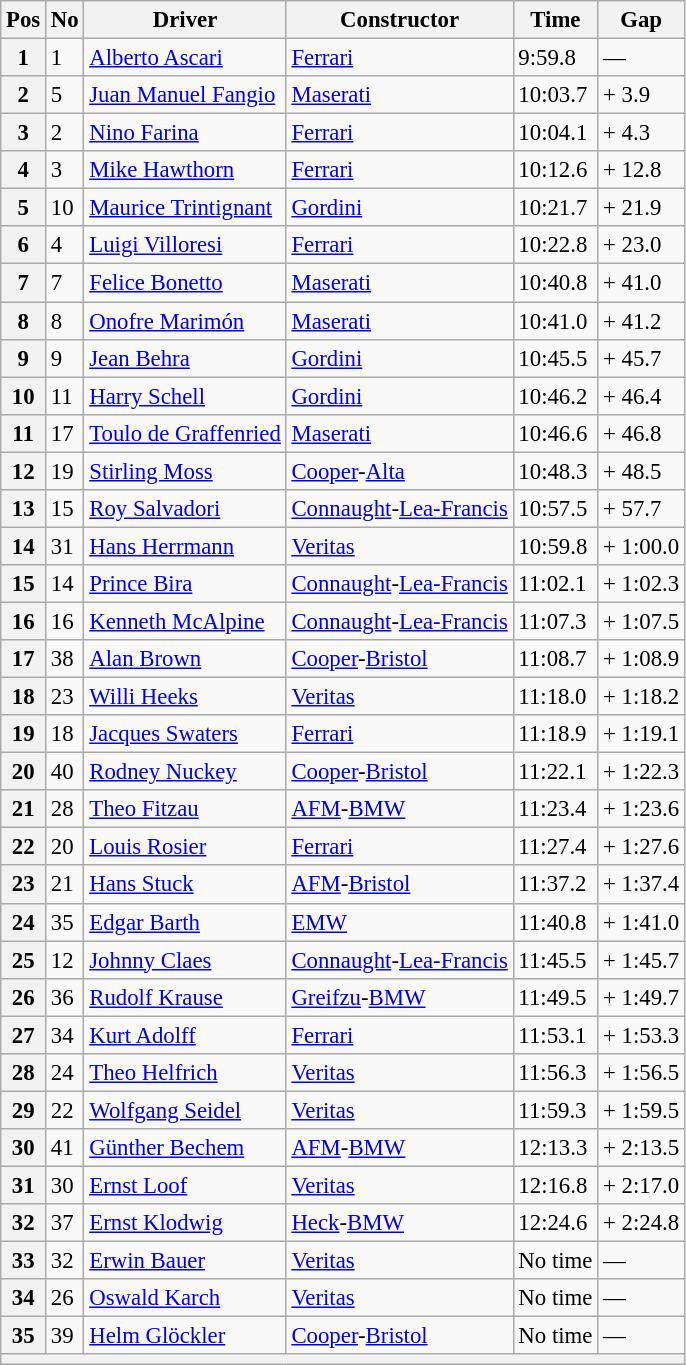<table class="wikitable sortable" style="font-size: 95%;">
<tr>
<th>Pos</th>
<th>No</th>
<th>Driver</th>
<th>Constructor</th>
<th>Time</th>
<th>Gap</th>
</tr>
<tr>
<th>1</th>
<td>1</td>
<td> <a href='#'>Alberto Ascari</a></td>
<td><a href='#'>Ferrari</a></td>
<td>9:59.8</td>
<td>—</td>
</tr>
<tr>
<th>2</th>
<td>5</td>
<td> <a href='#'>Juan Manuel Fangio</a></td>
<td><a href='#'>Maserati</a></td>
<td>10:03.7</td>
<td>+ 3.9</td>
</tr>
<tr>
<th>3</th>
<td>2</td>
<td> <a href='#'>Nino Farina</a></td>
<td><a href='#'>Ferrari</a></td>
<td>10:04.1</td>
<td>+ 4.3</td>
</tr>
<tr>
<th>4</th>
<td>3</td>
<td> <a href='#'>Mike Hawthorn</a></td>
<td><a href='#'>Ferrari</a></td>
<td>10:12.6</td>
<td>+ 12.8</td>
</tr>
<tr>
<th>5</th>
<td>10</td>
<td> <a href='#'>Maurice Trintignant</a></td>
<td><a href='#'>Gordini</a></td>
<td>10:21.7</td>
<td>+ 21.9</td>
</tr>
<tr>
<th>6</th>
<td>4</td>
<td> <a href='#'>Luigi Villoresi</a></td>
<td><a href='#'>Ferrari</a></td>
<td>10:22.8</td>
<td>+ 23.0</td>
</tr>
<tr>
<th>7</th>
<td>7</td>
<td> <a href='#'>Felice Bonetto</a></td>
<td><a href='#'>Maserati</a></td>
<td>10:40.8</td>
<td>+ 41.0</td>
</tr>
<tr>
<th>8</th>
<td>8</td>
<td> <a href='#'>Onofre Marimón</a></td>
<td><a href='#'>Maserati</a></td>
<td>10:41.0</td>
<td>+ 41.2</td>
</tr>
<tr>
<th>9</th>
<td>9</td>
<td> <a href='#'>Jean Behra</a></td>
<td><a href='#'>Gordini</a></td>
<td>10:45.5</td>
<td>+ 45.7</td>
</tr>
<tr>
<th>10</th>
<td>11</td>
<td> <a href='#'>Harry Schell</a></td>
<td><a href='#'>Gordini</a></td>
<td>10:46.2</td>
<td>+ 46.4</td>
</tr>
<tr>
<th>11</th>
<td>17</td>
<td> <a href='#'>Toulo de Graffenried</a></td>
<td><a href='#'>Maserati</a></td>
<td>10:46.6</td>
<td>+ 46.8</td>
</tr>
<tr>
<th>12</th>
<td>19</td>
<td> <a href='#'>Stirling Moss</a></td>
<td><a href='#'>Cooper</a>-<a href='#'>Alta</a></td>
<td>10:48.3</td>
<td>+ 48.5</td>
</tr>
<tr>
<th>13</th>
<td>15</td>
<td> <a href='#'>Roy Salvadori</a></td>
<td><a href='#'>Connaught</a>-<a href='#'>Lea-Francis</a></td>
<td>10:57.5</td>
<td>+ 57.7</td>
</tr>
<tr>
<th>14</th>
<td>31</td>
<td> <a href='#'>Hans Herrmann</a></td>
<td><a href='#'>Veritas</a></td>
<td>10:59.8</td>
<td>+ 1:00.0</td>
</tr>
<tr>
<th>15</th>
<td>14</td>
<td> <a href='#'>Prince Bira</a></td>
<td><a href='#'>Connaught</a>-<a href='#'>Lea-Francis</a></td>
<td>11:02.1</td>
<td>+ 1:02.3</td>
</tr>
<tr>
<th>16</th>
<td>16</td>
<td> <a href='#'>Kenneth McAlpine</a></td>
<td><a href='#'>Connaught</a>-<a href='#'>Lea-Francis</a></td>
<td>11:07.3</td>
<td>+ 1:07.5</td>
</tr>
<tr>
<th>17</th>
<td>38</td>
<td> <a href='#'>Alan Brown</a></td>
<td><a href='#'>Cooper</a>-<a href='#'>Bristol</a></td>
<td>11:08.7</td>
<td>+ 1:08.9</td>
</tr>
<tr>
<th>18</th>
<td>23</td>
<td> <a href='#'>Willi Heeks</a></td>
<td><a href='#'>Veritas</a></td>
<td>11:18.0</td>
<td>+ 1:18.2</td>
</tr>
<tr>
<th>19</th>
<td>18</td>
<td> <a href='#'>Jacques Swaters</a></td>
<td><a href='#'>Ferrari</a></td>
<td>11:18.9</td>
<td>+ 1:19.1</td>
</tr>
<tr>
<th>20</th>
<td>40</td>
<td> <a href='#'>Rodney Nuckey</a></td>
<td><a href='#'>Cooper</a>-<a href='#'>Bristol</a></td>
<td>11:22.1</td>
<td>+ 1:22.3</td>
</tr>
<tr>
<th>21</th>
<td>28</td>
<td> <a href='#'>Theo Fitzau</a></td>
<td><a href='#'>AFM</a>-<a href='#'>BMW</a></td>
<td>11:23.4</td>
<td>+ 1:23.6</td>
</tr>
<tr>
<th>22</th>
<td>20</td>
<td> <a href='#'>Louis Rosier</a></td>
<td><a href='#'>Ferrari</a></td>
<td>11:27.4</td>
<td>+ 1:27.6</td>
</tr>
<tr>
<th>23</th>
<td>21</td>
<td> <a href='#'>Hans Stuck</a></td>
<td><a href='#'>AFM</a>-<a href='#'>Bristol</a></td>
<td>11:37.2</td>
<td>+ 1:37.4</td>
</tr>
<tr>
<th>24</th>
<td>35</td>
<td> <a href='#'>Edgar Barth</a></td>
<td><a href='#'>EMW</a></td>
<td>11:40.8</td>
<td>+ 1:41.0</td>
</tr>
<tr>
<th>25</th>
<td>12</td>
<td> <a href='#'>Johnny Claes</a></td>
<td><a href='#'>Connaught</a>-<a href='#'>Lea-Francis</a></td>
<td>11:45.5</td>
<td>+ 1:45.7</td>
</tr>
<tr>
<th>26</th>
<td>36</td>
<td> <a href='#'>Rudolf Krause</a></td>
<td><a href='#'>Greifzu</a>-<a href='#'>BMW</a></td>
<td>11:49.5</td>
<td>+ 1:49.7</td>
</tr>
<tr>
<th>27</th>
<td>34</td>
<td> <a href='#'>Kurt Adolff</a></td>
<td><a href='#'>Ferrari</a></td>
<td>11:53.1</td>
<td>+ 1:53.3</td>
</tr>
<tr>
<th>28</th>
<td>24</td>
<td> <a href='#'>Theo Helfrich</a></td>
<td><a href='#'>Veritas</a></td>
<td>11:56.3</td>
<td>+ 1:56.5</td>
</tr>
<tr>
<th>29</th>
<td>22</td>
<td> <a href='#'>Wolfgang Seidel</a></td>
<td><a href='#'>Veritas</a></td>
<td>11:59.3</td>
<td>+ 1:59.5</td>
</tr>
<tr>
<th>30</th>
<td>41</td>
<td> <a href='#'>Günther Bechem</a></td>
<td><a href='#'>AFM</a>-<a href='#'>BMW</a></td>
<td>12:13.3</td>
<td>+ 2:13.5</td>
</tr>
<tr>
<th>31</th>
<td>30</td>
<td> <a href='#'>Ernst Loof</a></td>
<td><a href='#'>Veritas</a></td>
<td>12:16.8</td>
<td>+ 2:17.0</td>
</tr>
<tr>
<th>32</th>
<td>37</td>
<td> <a href='#'>Ernst Klodwig</a></td>
<td><a href='#'>Heck</a>-<a href='#'>BMW</a></td>
<td>12:24.6</td>
<td>+ 2:24.8</td>
</tr>
<tr>
<th>33</th>
<td>32</td>
<td> <a href='#'>Erwin Bauer</a></td>
<td><a href='#'>Veritas</a></td>
<td>No time</td>
<td>—</td>
</tr>
<tr>
<th>34</th>
<td>26</td>
<td> <a href='#'>Oswald Karch</a></td>
<td><a href='#'>Veritas</a></td>
<td>No time</td>
<td>—</td>
</tr>
<tr>
<th>35</th>
<td>39</td>
<td> <a href='#'>Helm Glöckler</a></td>
<td><a href='#'>Cooper</a>-<a href='#'>Bristol</a></td>
<td>No time</td>
<td>—</td>
</tr>
<tr>
<th colspan="7"></th>
</tr>
</table>
